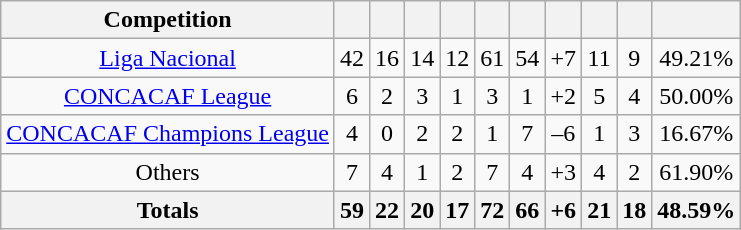<table class="wikitable">
<tr>
<th>Competition</th>
<th></th>
<th></th>
<th></th>
<th></th>
<th></th>
<th></th>
<th></th>
<th></th>
<th></th>
<th></th>
</tr>
<tr align=center>
<td><a href='#'>Liga Nacional</a></td>
<td>42</td>
<td>16</td>
<td>14</td>
<td>12</td>
<td>61</td>
<td>54</td>
<td>+7</td>
<td>11</td>
<td>9</td>
<td>49.21%</td>
</tr>
<tr align=center>
<td><a href='#'>CONCACAF League</a></td>
<td>6</td>
<td>2</td>
<td>3</td>
<td>1</td>
<td>3</td>
<td>1</td>
<td>+2</td>
<td>5</td>
<td>4</td>
<td>50.00%</td>
</tr>
<tr align=center>
<td><a href='#'>CONCACAF Champions League</a></td>
<td>4</td>
<td>0</td>
<td>2</td>
<td>2</td>
<td>1</td>
<td>7</td>
<td>–6</td>
<td>1</td>
<td>3</td>
<td>16.67%</td>
</tr>
<tr align=center>
<td>Others</td>
<td>7</td>
<td>4</td>
<td>1</td>
<td>2</td>
<td>7</td>
<td>4</td>
<td>+3</td>
<td>4</td>
<td>2</td>
<td>61.90%</td>
</tr>
<tr>
<th>Totals</th>
<th>59</th>
<th>22</th>
<th>20</th>
<th>17</th>
<th>72</th>
<th>66</th>
<th>+6</th>
<th>21</th>
<th>18</th>
<th>48.59%</th>
</tr>
</table>
